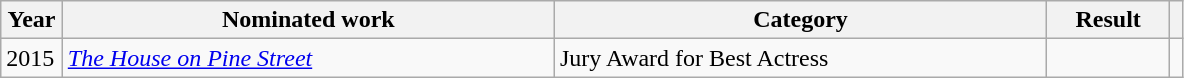<table class=wikitable>
<tr>
<th width=5%>Year</th>
<th style="width:40%;">Nominated work</th>
<th style="width:40%;">Category</th>
<th style="width:10%;">Result</th>
<th width=1%></th>
</tr>
<tr>
<td>2015</td>
<td><em><a href='#'>The House on Pine Street</a></em></td>
<td>Jury Award for Best Actress</td>
<td></td>
<td></td>
</tr>
</table>
